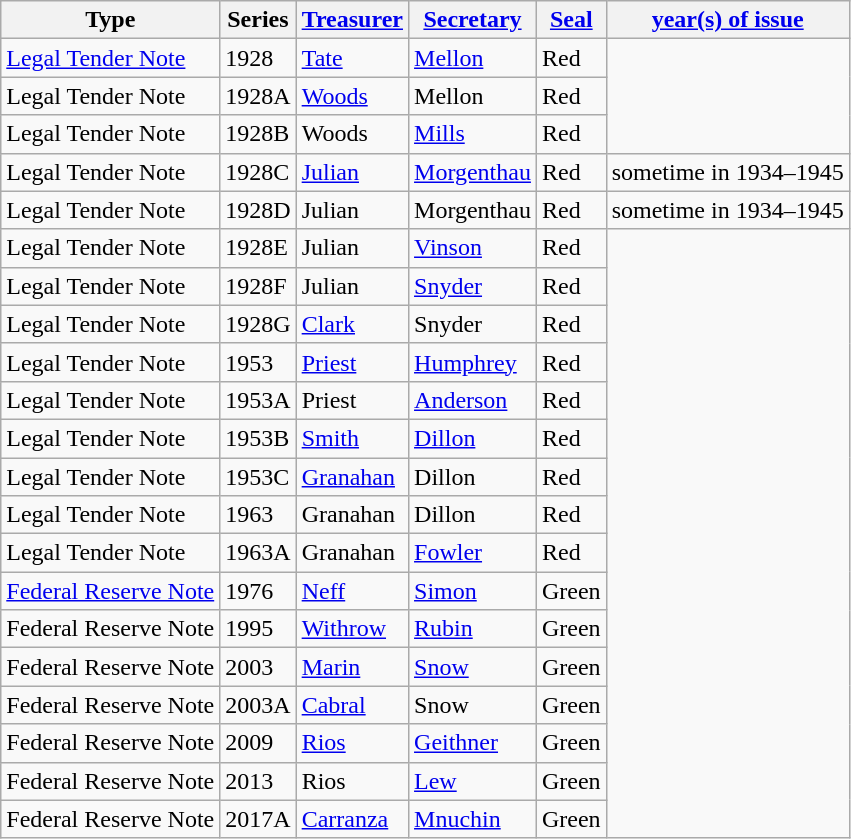<table class="wikitable sortable">
<tr>
<th>Type</th>
<th>Series</th>
<th><a href='#'>Treasurer</a></th>
<th><a href='#'>Secretary</a></th>
<th><a href='#'>Seal</a></th>
<th><a href='#'>year(s) of issue</a></th>
</tr>
<tr>
<td><a href='#'>Legal Tender Note</a></td>
<td>1928</td>
<td><a href='#'>Tate</a></td>
<td><a href='#'>Mellon</a></td>
<td>Red</td>
</tr>
<tr>
<td>Legal Tender Note</td>
<td>1928A</td>
<td><a href='#'>Woods</a></td>
<td>Mellon</td>
<td>Red</td>
</tr>
<tr>
<td>Legal Tender Note</td>
<td>1928B</td>
<td>Woods</td>
<td><a href='#'>Mills</a></td>
<td>Red</td>
</tr>
<tr>
<td>Legal Tender Note</td>
<td>1928C</td>
<td><a href='#'>Julian</a></td>
<td><a href='#'>Morgenthau</a></td>
<td>Red</td>
<td>sometime in 1934–1945</td>
</tr>
<tr>
<td>Legal Tender Note</td>
<td>1928D</td>
<td>Julian</td>
<td>Morgenthau</td>
<td>Red</td>
<td>sometime in 1934–1945</td>
</tr>
<tr>
<td>Legal Tender Note</td>
<td>1928E</td>
<td>Julian</td>
<td><a href='#'>Vinson</a></td>
<td>Red</td>
</tr>
<tr>
<td>Legal Tender Note</td>
<td>1928F</td>
<td>Julian</td>
<td><a href='#'>Snyder</a></td>
<td>Red</td>
</tr>
<tr>
<td>Legal Tender Note</td>
<td>1928G</td>
<td><a href='#'>Clark</a></td>
<td>Snyder</td>
<td>Red</td>
</tr>
<tr>
<td>Legal Tender Note</td>
<td>1953</td>
<td><a href='#'>Priest</a></td>
<td><a href='#'>Humphrey</a></td>
<td>Red</td>
</tr>
<tr>
<td>Legal Tender Note</td>
<td>1953A</td>
<td>Priest</td>
<td><a href='#'>Anderson</a></td>
<td>Red</td>
</tr>
<tr>
<td>Legal Tender Note</td>
<td>1953B</td>
<td><a href='#'>Smith</a></td>
<td><a href='#'>Dillon</a></td>
<td>Red</td>
</tr>
<tr>
<td>Legal Tender Note</td>
<td>1953C</td>
<td><a href='#'>Granahan</a></td>
<td>Dillon</td>
<td>Red</td>
</tr>
<tr>
<td>Legal Tender Note</td>
<td>1963</td>
<td>Granahan</td>
<td>Dillon</td>
<td>Red</td>
</tr>
<tr>
<td>Legal Tender Note</td>
<td>1963A</td>
<td>Granahan</td>
<td><a href='#'>Fowler</a></td>
<td>Red</td>
</tr>
<tr>
<td><a href='#'>Federal Reserve Note</a></td>
<td>1976</td>
<td><a href='#'>Neff</a></td>
<td><a href='#'>Simon</a></td>
<td>Green</td>
</tr>
<tr>
<td>Federal Reserve Note</td>
<td>1995</td>
<td><a href='#'>Withrow</a></td>
<td><a href='#'>Rubin</a></td>
<td>Green</td>
</tr>
<tr>
<td>Federal Reserve Note</td>
<td>2003</td>
<td><a href='#'>Marin</a></td>
<td><a href='#'>Snow</a></td>
<td>Green</td>
</tr>
<tr>
<td>Federal Reserve Note</td>
<td>2003A</td>
<td><a href='#'>Cabral</a></td>
<td>Snow</td>
<td>Green</td>
</tr>
<tr>
<td>Federal Reserve Note</td>
<td>2009</td>
<td><a href='#'>Rios</a></td>
<td><a href='#'>Geithner</a></td>
<td>Green</td>
</tr>
<tr>
<td>Federal Reserve Note</td>
<td>2013</td>
<td>Rios</td>
<td><a href='#'>Lew</a></td>
<td>Green</td>
</tr>
<tr>
<td>Federal Reserve Note</td>
<td>2017A</td>
<td><a href='#'>Carranza</a></td>
<td><a href='#'>Mnuchin</a></td>
<td>Green</td>
</tr>
</table>
